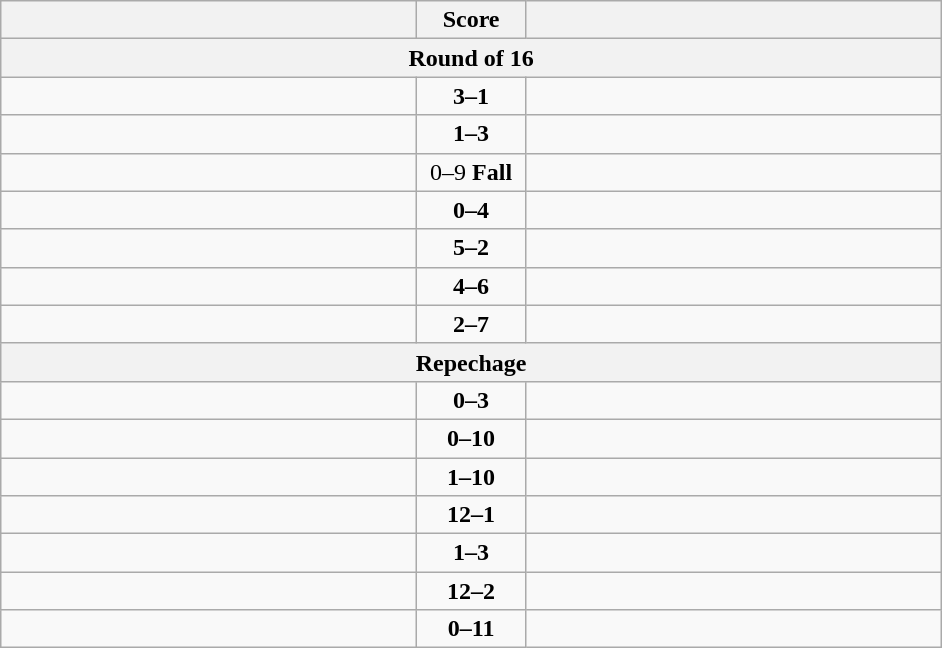<table class="wikitable" style="text-align: left;">
<tr>
<th align="right" width="270"></th>
<th width="65">Score</th>
<th align="left" width="270"></th>
</tr>
<tr>
<th colspan="3">Round of 16</th>
</tr>
<tr>
<td><strong></strong></td>
<td align=center><strong>3–1</strong></td>
<td></td>
</tr>
<tr>
<td></td>
<td align=center><strong>1–3</strong></td>
<td><strong></strong></td>
</tr>
<tr>
<td></td>
<td align=center>0–9 <strong>Fall</strong></td>
<td><strong></strong></td>
</tr>
<tr>
<td></td>
<td align=center><strong>0–4</strong></td>
<td><strong></strong></td>
</tr>
<tr>
<td><strong></strong></td>
<td align=center><strong>5–2</strong></td>
<td></td>
</tr>
<tr>
<td></td>
<td align=center><strong>4–6</strong></td>
<td><strong></strong></td>
</tr>
<tr>
<td></td>
<td align=center><strong>2–7</strong></td>
<td><strong></strong></td>
</tr>
<tr>
<th colspan="3">Repechage</th>
</tr>
<tr>
<td></td>
<td align=center><strong>0–3</strong></td>
<td><strong></strong></td>
</tr>
<tr>
<td></td>
<td align=center><strong>0–10</strong></td>
<td><strong></strong></td>
</tr>
<tr>
<td></td>
<td align=center><strong>1–10</strong></td>
<td><strong></strong></td>
</tr>
<tr>
<td><strong></strong></td>
<td align=center><strong>12–1</strong></td>
<td></td>
</tr>
<tr>
<td></td>
<td align=center><strong>1–3</strong></td>
<td><strong></strong></td>
</tr>
<tr>
<td><strong></strong></td>
<td align=center><strong>12–2</strong></td>
<td></td>
</tr>
<tr>
<td></td>
<td align=center><strong>0–11</strong></td>
<td><strong></strong></td>
</tr>
</table>
